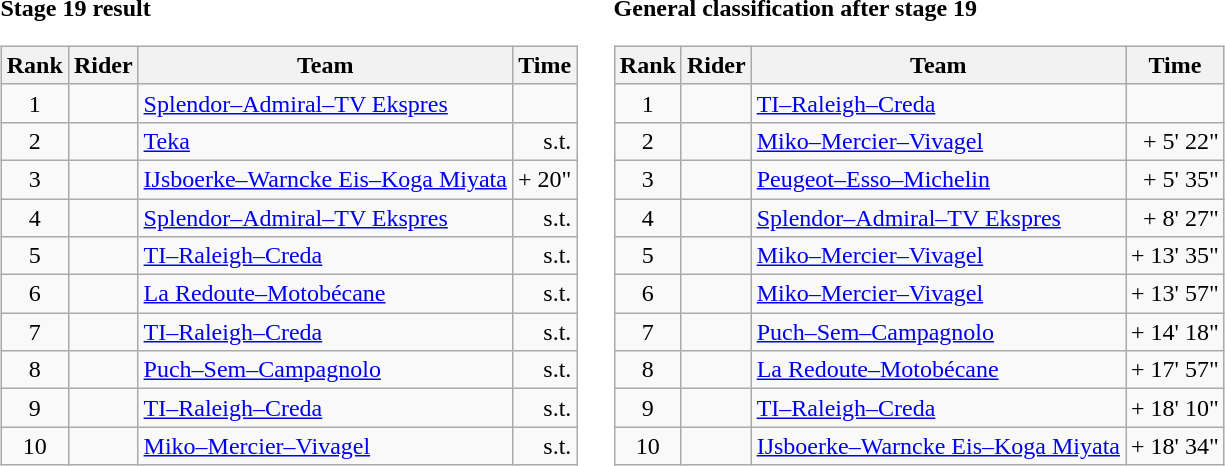<table>
<tr>
<td><strong>Stage 19 result</strong><br><table class="wikitable">
<tr>
<th scope="col">Rank</th>
<th scope="col">Rider</th>
<th scope="col">Team</th>
<th scope="col">Time</th>
</tr>
<tr>
<td style="text-align:center;">1</td>
<td></td>
<td><a href='#'>Splendor–Admiral–TV Ekspres</a></td>
<td style="text-align:right;"></td>
</tr>
<tr>
<td style="text-align:center;">2</td>
<td></td>
<td><a href='#'>Teka</a></td>
<td style="text-align:right;">s.t.</td>
</tr>
<tr>
<td style="text-align:center;">3</td>
<td></td>
<td><a href='#'>IJsboerke–Warncke Eis–Koga Miyata</a></td>
<td style="text-align:right;">+ 20"</td>
</tr>
<tr>
<td style="text-align:center;">4</td>
<td></td>
<td><a href='#'>Splendor–Admiral–TV Ekspres</a></td>
<td style="text-align:right;">s.t.</td>
</tr>
<tr>
<td style="text-align:center;">5</td>
<td></td>
<td><a href='#'>TI–Raleigh–Creda</a></td>
<td style="text-align:right;">s.t.</td>
</tr>
<tr>
<td style="text-align:center;">6</td>
<td></td>
<td><a href='#'>La Redoute–Motobécane</a></td>
<td style="text-align:right;">s.t.</td>
</tr>
<tr>
<td style="text-align:center;">7</td>
<td></td>
<td><a href='#'>TI–Raleigh–Creda</a></td>
<td style="text-align:right;">s.t.</td>
</tr>
<tr>
<td style="text-align:center;">8</td>
<td></td>
<td><a href='#'>Puch–Sem–Campagnolo</a></td>
<td style="text-align:right;">s.t.</td>
</tr>
<tr>
<td style="text-align:center;">9</td>
<td></td>
<td><a href='#'>TI–Raleigh–Creda</a></td>
<td style="text-align:right;">s.t.</td>
</tr>
<tr>
<td style="text-align:center;">10</td>
<td></td>
<td><a href='#'>Miko–Mercier–Vivagel</a></td>
<td style="text-align:right;">s.t.</td>
</tr>
</table>
</td>
<td></td>
<td><strong>General classification after stage 19</strong><br><table class="wikitable">
<tr>
<th scope="col">Rank</th>
<th scope="col">Rider</th>
<th scope="col">Team</th>
<th scope="col">Time</th>
</tr>
<tr>
<td style="text-align:center;">1</td>
<td> </td>
<td><a href='#'>TI–Raleigh–Creda</a></td>
<td style="text-align:right;"></td>
</tr>
<tr>
<td style="text-align:center;">2</td>
<td></td>
<td><a href='#'>Miko–Mercier–Vivagel</a></td>
<td style="text-align:right;">+ 5' 22"</td>
</tr>
<tr>
<td style="text-align:center;">3</td>
<td></td>
<td><a href='#'>Peugeot–Esso–Michelin</a></td>
<td style="text-align:right;">+ 5' 35"</td>
</tr>
<tr>
<td style="text-align:center;">4</td>
<td></td>
<td><a href='#'>Splendor–Admiral–TV Ekspres</a></td>
<td style="text-align:right;">+ 8' 27"</td>
</tr>
<tr>
<td style="text-align:center;">5</td>
<td></td>
<td><a href='#'>Miko–Mercier–Vivagel</a></td>
<td style="text-align:right;">+ 13' 35"</td>
</tr>
<tr>
<td style="text-align:center;">6</td>
<td></td>
<td><a href='#'>Miko–Mercier–Vivagel</a></td>
<td style="text-align:right;">+ 13' 57"</td>
</tr>
<tr>
<td style="text-align:center;">7</td>
<td></td>
<td><a href='#'>Puch–Sem–Campagnolo</a></td>
<td style="text-align:right;">+ 14' 18"</td>
</tr>
<tr>
<td style="text-align:center;">8</td>
<td></td>
<td><a href='#'>La Redoute–Motobécane</a></td>
<td style="text-align:right;">+ 17' 57"</td>
</tr>
<tr>
<td style="text-align:center;">9</td>
<td></td>
<td><a href='#'>TI–Raleigh–Creda</a></td>
<td style="text-align:right;">+ 18' 10"</td>
</tr>
<tr>
<td style="text-align:center;">10</td>
<td></td>
<td><a href='#'>IJsboerke–Warncke Eis–Koga Miyata</a></td>
<td style="text-align:right;">+ 18' 34"</td>
</tr>
</table>
</td>
</tr>
</table>
